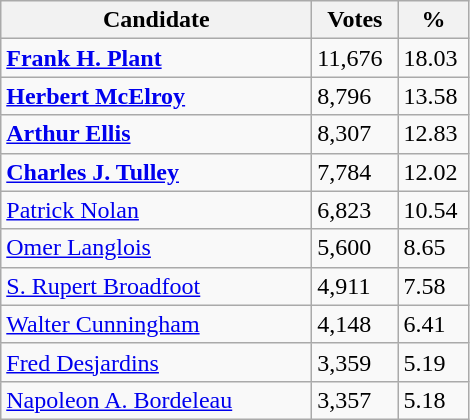<table class="wikitable">
<tr>
<th style="width: 200px">Candidate</th>
<th style="width: 50px">Votes</th>
<th style="width: 40px">%</th>
</tr>
<tr>
<td><strong><a href='#'>Frank H. Plant</a></strong></td>
<td>11,676</td>
<td>18.03</td>
</tr>
<tr>
<td><strong><a href='#'>Herbert McElroy</a></strong></td>
<td>8,796</td>
<td>13.58</td>
</tr>
<tr>
<td><strong><a href='#'>Arthur Ellis</a></strong></td>
<td>8,307</td>
<td>12.83</td>
</tr>
<tr>
<td><strong><a href='#'>Charles J. Tulley</a></strong></td>
<td>7,784</td>
<td>12.02</td>
</tr>
<tr>
<td><a href='#'>Patrick Nolan</a></td>
<td>6,823</td>
<td>10.54</td>
</tr>
<tr>
<td><a href='#'>Omer Langlois</a></td>
<td>5,600</td>
<td>8.65</td>
</tr>
<tr>
<td><a href='#'>S. Rupert Broadfoot</a></td>
<td>4,911</td>
<td>7.58</td>
</tr>
<tr>
<td><a href='#'>Walter Cunningham</a></td>
<td>4,148</td>
<td>6.41</td>
</tr>
<tr>
<td><a href='#'>Fred Desjardins</a></td>
<td>3,359</td>
<td>5.19</td>
</tr>
<tr>
<td><a href='#'>Napoleon A. Bordeleau</a></td>
<td>3,357</td>
<td>5.18</td>
</tr>
</table>
